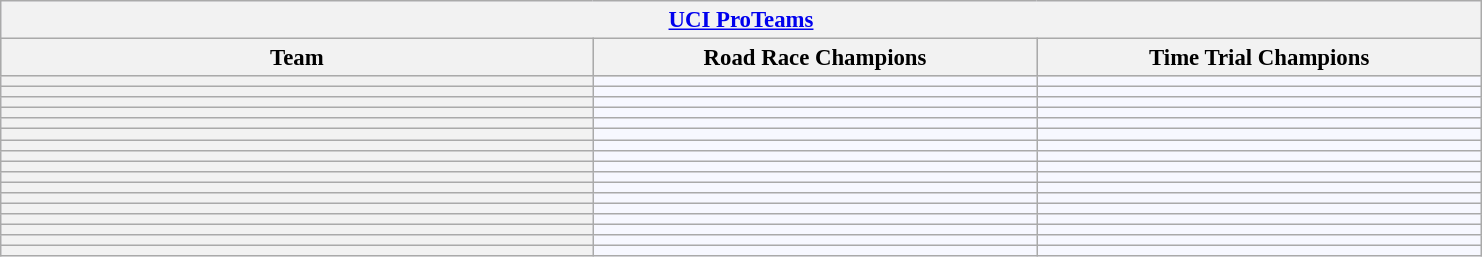<table class="wikitable sortable"  style="background:#f7f8ff; font-size:95%; border:gray solid 1px; width:65em; margin-bottom:0">
<tr>
<th scope="col" colspan="3"><a href='#'>UCI ProTeams</a></th>
</tr>
<tr style="background:#ccc; text-align:center;">
<th scope="col" width="40%">Team</th>
<th scope="col" width="30%">Road Race Champions</th>
<th scope="col" width="30%">Time Trial Champions</th>
</tr>
<tr>
<th scope="row"></th>
<td></td>
<td> </td>
</tr>
<tr>
<th scope="row"></th>
<td> </td>
<td></td>
</tr>
<tr>
<th scope="row"></th>
<td></td>
<td></td>
</tr>
<tr>
<th scope="row"></th>
<td></td>
<td></td>
</tr>
<tr>
<th scope="row"></th>
<td></td>
<td></td>
</tr>
<tr>
<th scope="row"></th>
<td></td>
<td></td>
</tr>
<tr>
<th scope="row"></th>
<td></td>
<td></td>
</tr>
<tr>
<th scope="row"></th>
<td></td>
<td></td>
</tr>
<tr>
<th scope="row"></th>
<td></td>
<td></td>
</tr>
<tr>
<th scope="row"></th>
<td></td>
<td></td>
</tr>
<tr>
<th scope="row"></th>
<td> </td>
<td> </td>
</tr>
<tr>
<th scope="row"></th>
<td></td>
<td></td>
</tr>
<tr>
<th scope="row"></th>
<td></td>
<td></td>
</tr>
<tr>
<th scope="row"></th>
<td></td>
<td></td>
</tr>
<tr>
<th scope="row"></th>
<td></td>
<td></td>
</tr>
<tr>
<th scope="row"></th>
<td></td>
<td></td>
</tr>
<tr>
<th scope="row"></th>
<td></td>
<td></td>
</tr>
</table>
